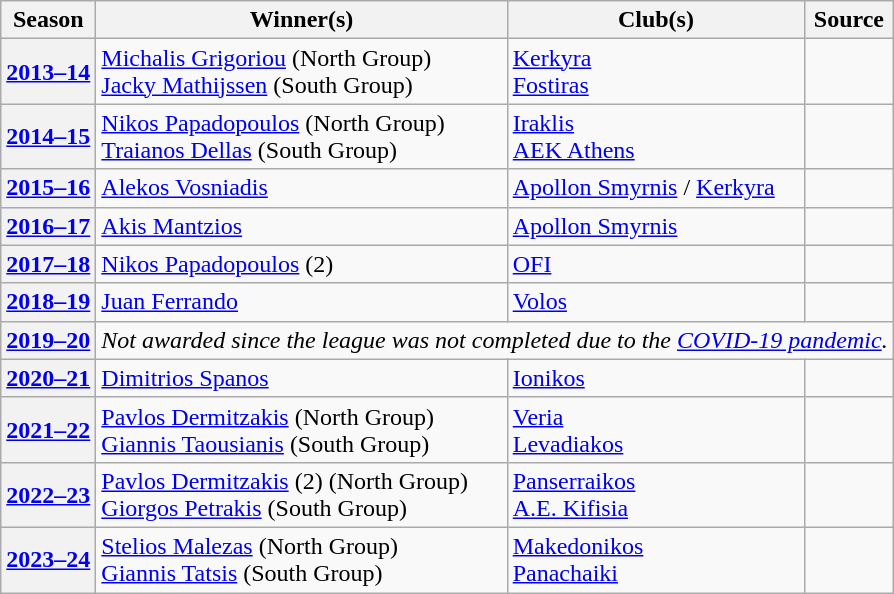<table class="wikitable" style="margin-right: 0;">
<tr text-align:center;">
<th>Season</th>
<th>Winner(s)</th>
<th>Club(s)</th>
<th>Source</th>
</tr>
<tr>
<th><a href='#'>2013–14</a></th>
<td> <a href='#'>Michalis Grigoriou</a> (North Group)<br> <a href='#'>Jacky Mathijssen</a> (South Group)</td>
<td><a href='#'>Kerkyra</a><br><a href='#'>Fostiras</a></td>
<td align="center"></td>
</tr>
<tr>
<th><a href='#'>2014–15</a></th>
<td> <a href='#'>Nikos Papadopoulos</a> (North Group)<br> <a href='#'>Traianos Dellas</a> (South Group)</td>
<td><a href='#'>Iraklis</a><br><a href='#'>AEK Athens</a></td>
<td align="center"></td>
</tr>
<tr>
<th><a href='#'>2015–16</a></th>
<td> <a href='#'>Alekos Vosniadis</a></td>
<td><a href='#'>Apollon Smyrnis</a> / <a href='#'>Kerkyra</a></td>
<td align="center"></td>
</tr>
<tr>
<th><a href='#'>2016–17</a></th>
<td> <a href='#'>Akis Mantzios</a></td>
<td><a href='#'>Apollon Smyrnis</a></td>
<td align="center"></td>
</tr>
<tr>
<th><a href='#'>2017–18</a></th>
<td> <a href='#'>Nikos Papadopoulos</a> (2)</td>
<td><a href='#'>OFI</a></td>
<td align="center"></td>
</tr>
<tr>
<th><a href='#'>2018–19</a></th>
<td> <a href='#'>Juan Ferrando</a></td>
<td><a href='#'>Volos</a></td>
<td align="center"></td>
</tr>
<tr>
<th><a href='#'>2019–20</a></th>
<td colspan=3 align="center"><em>Not awarded since the league was not completed due to the <a href='#'>COVID-19 pandemic</a>.</em></td>
</tr>
<tr>
<th><a href='#'>2020–21</a></th>
<td> <a href='#'>Dimitrios Spanos</a></td>
<td><a href='#'>Ionikos</a></td>
<td align="center"></td>
</tr>
<tr>
<th><a href='#'>2021–22</a></th>
<td> <a href='#'>Pavlos Dermitzakis</a> (North Group)<br> <a href='#'>Giannis Taousianis</a> (South Group)</td>
<td><a href='#'>Veria</a><br><a href='#'>Levadiakos</a></td>
<td align="center"></td>
</tr>
<tr>
<th><a href='#'>2022–23</a></th>
<td> <a href='#'>Pavlos Dermitzakis</a> (2) (North Group)<br> <a href='#'>Giorgos Petrakis</a> (South Group)</td>
<td><a href='#'>Panserraikos</a><br><a href='#'>A.E. Kifisia</a></td>
<td align="center"></td>
</tr>
<tr>
<th><a href='#'>2023–24</a></th>
<td> <a href='#'>Stelios Malezas</a> (North Group)<br> <a href='#'>Giannis Tatsis</a> (South Group)</td>
<td><a href='#'>Makedonikos</a><br><a href='#'>Panachaiki</a></td>
<td align="center"></td>
</tr>
</table>
